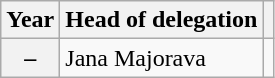<table class="wikitable plainrowheaders">
<tr>
<th>Year</th>
<th>Head of delegation</th>
<th></th>
</tr>
<tr>
<th scope="row">–</th>
<td>Jana Majorava</td>
<td></td>
</tr>
</table>
